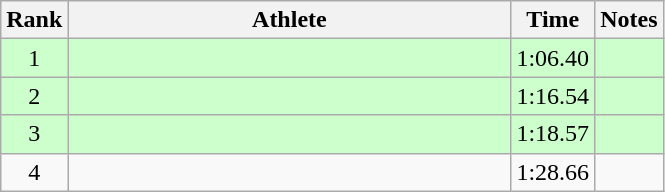<table class="wikitable" style="text-align:center">
<tr>
<th>Rank</th>
<th Style="width:18em">Athlete</th>
<th>Time</th>
<th>Notes</th>
</tr>
<tr style="background:#cfc">
<td>1</td>
<td style="text-align:left"></td>
<td>1:06.40</td>
<td></td>
</tr>
<tr style="background:#cfc">
<td>2</td>
<td style="text-align:left"></td>
<td>1:16.54</td>
<td></td>
</tr>
<tr style="background:#cfc">
<td>3</td>
<td style="text-align:left"></td>
<td>1:18.57</td>
<td></td>
</tr>
<tr>
<td>4</td>
<td style="text-align:left"></td>
<td>1:28.66</td>
<td></td>
</tr>
</table>
